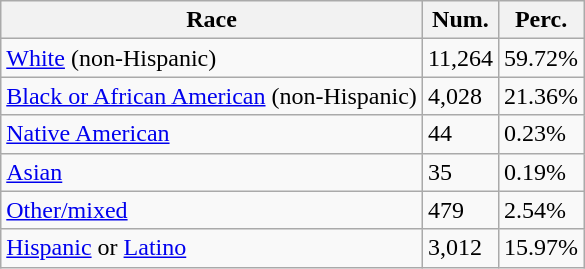<table class="wikitable">
<tr>
<th>Race</th>
<th>Num.</th>
<th>Perc.</th>
</tr>
<tr>
<td><a href='#'>White</a> (non-Hispanic)</td>
<td>11,264</td>
<td>59.72%</td>
</tr>
<tr>
<td><a href='#'>Black or African American</a> (non-Hispanic)</td>
<td>4,028</td>
<td>21.36%</td>
</tr>
<tr>
<td><a href='#'>Native American</a></td>
<td>44</td>
<td>0.23%</td>
</tr>
<tr>
<td><a href='#'>Asian</a></td>
<td>35</td>
<td>0.19%</td>
</tr>
<tr>
<td><a href='#'>Other/mixed</a></td>
<td>479</td>
<td>2.54%</td>
</tr>
<tr>
<td><a href='#'>Hispanic</a> or <a href='#'>Latino</a></td>
<td>3,012</td>
<td>15.97%</td>
</tr>
</table>
